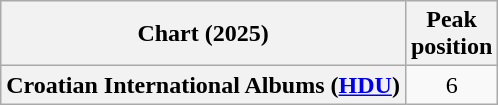<table class="wikitable sortable plainrowheaders" style="text-align:center">
<tr>
<th scope="col">Chart (2025)</th>
<th scope="col">Peak<br>position</th>
</tr>
<tr>
<th scope="row">Croatian International Albums (<a href='#'>HDU</a>)</th>
<td>6</td>
</tr>
</table>
